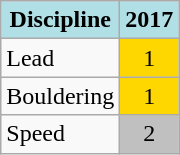<table class="wikitable" style="text-align:center">
<tr>
<th style="background:#b0e0e6">Discipline</th>
<th style="background:#b0e0e6">2017</th>
</tr>
<tr>
<td align="left">Lead</td>
<td style="background:gold">1</td>
</tr>
<tr>
<td align="left">Bouldering</td>
<td style="background:gold">1</td>
</tr>
<tr>
<td align="left">Speed</td>
<td style="background:silver">2</td>
</tr>
</table>
